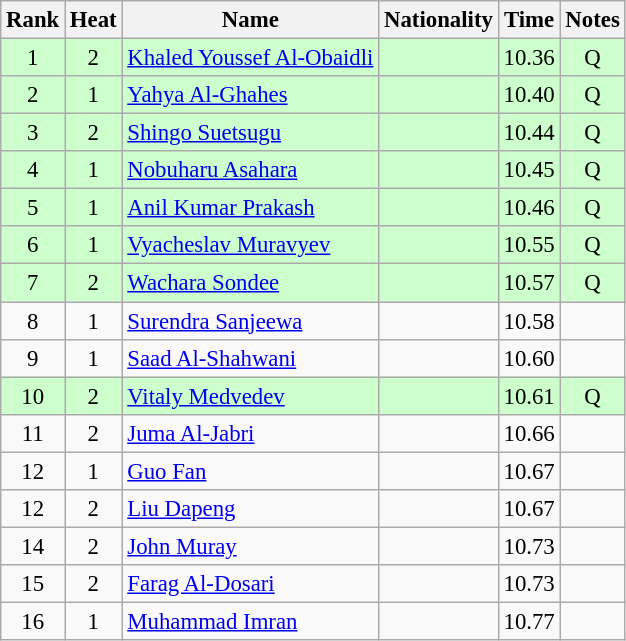<table class="wikitable sortable" style="text-align:center; font-size:95%">
<tr>
<th>Rank</th>
<th>Heat</th>
<th>Name</th>
<th>Nationality</th>
<th>Time</th>
<th>Notes</th>
</tr>
<tr bgcolor=ccffcc>
<td>1</td>
<td>2</td>
<td align=left><a href='#'>Khaled Youssef Al-Obaidli</a></td>
<td align=left></td>
<td>10.36</td>
<td>Q</td>
</tr>
<tr bgcolor=ccffcc>
<td>2</td>
<td>1</td>
<td align=left><a href='#'>Yahya Al-Ghahes</a></td>
<td align=left></td>
<td>10.40</td>
<td>Q</td>
</tr>
<tr bgcolor=ccffcc>
<td>3</td>
<td>2</td>
<td align=left><a href='#'>Shingo Suetsugu</a></td>
<td align=left></td>
<td>10.44</td>
<td>Q</td>
</tr>
<tr bgcolor=ccffcc>
<td>4</td>
<td>1</td>
<td align=left><a href='#'>Nobuharu Asahara</a></td>
<td align=left></td>
<td>10.45</td>
<td>Q</td>
</tr>
<tr bgcolor=ccffcc>
<td>5</td>
<td>1</td>
<td align=left><a href='#'>Anil Kumar Prakash</a></td>
<td align=left></td>
<td>10.46</td>
<td>Q</td>
</tr>
<tr bgcolor=ccffcc>
<td>6</td>
<td>1</td>
<td align=left><a href='#'>Vyacheslav Muravyev</a></td>
<td align=left></td>
<td>10.55</td>
<td>Q</td>
</tr>
<tr bgcolor=ccffcc>
<td>7</td>
<td>2</td>
<td align=left><a href='#'>Wachara Sondee</a></td>
<td align=left></td>
<td>10.57</td>
<td>Q</td>
</tr>
<tr>
<td>8</td>
<td>1</td>
<td align=left><a href='#'>Surendra Sanjeewa</a></td>
<td align=left></td>
<td>10.58</td>
<td></td>
</tr>
<tr>
<td>9</td>
<td>1</td>
<td align=left><a href='#'>Saad Al-Shahwani</a></td>
<td align=left></td>
<td>10.60</td>
<td></td>
</tr>
<tr bgcolor=ccffcc>
<td>10</td>
<td>2</td>
<td align=left><a href='#'>Vitaly Medvedev</a></td>
<td align=left></td>
<td>10.61</td>
<td>Q</td>
</tr>
<tr>
<td>11</td>
<td>2</td>
<td align=left><a href='#'>Juma Al-Jabri</a></td>
<td align=left></td>
<td>10.66</td>
<td></td>
</tr>
<tr>
<td>12</td>
<td>1</td>
<td align=left><a href='#'>Guo Fan</a></td>
<td align=left></td>
<td>10.67</td>
<td></td>
</tr>
<tr>
<td>12</td>
<td>2</td>
<td align=left><a href='#'>Liu Dapeng</a></td>
<td align=left></td>
<td>10.67</td>
<td></td>
</tr>
<tr>
<td>14</td>
<td>2</td>
<td align=left><a href='#'>John Muray</a></td>
<td align=left></td>
<td>10.73</td>
<td></td>
</tr>
<tr>
<td>15</td>
<td>2</td>
<td align=left><a href='#'>Farag Al-Dosari</a></td>
<td align=left></td>
<td>10.73</td>
<td></td>
</tr>
<tr>
<td>16</td>
<td>1</td>
<td align=left><a href='#'>Muhammad Imran</a></td>
<td align=left></td>
<td>10.77</td>
<td></td>
</tr>
</table>
